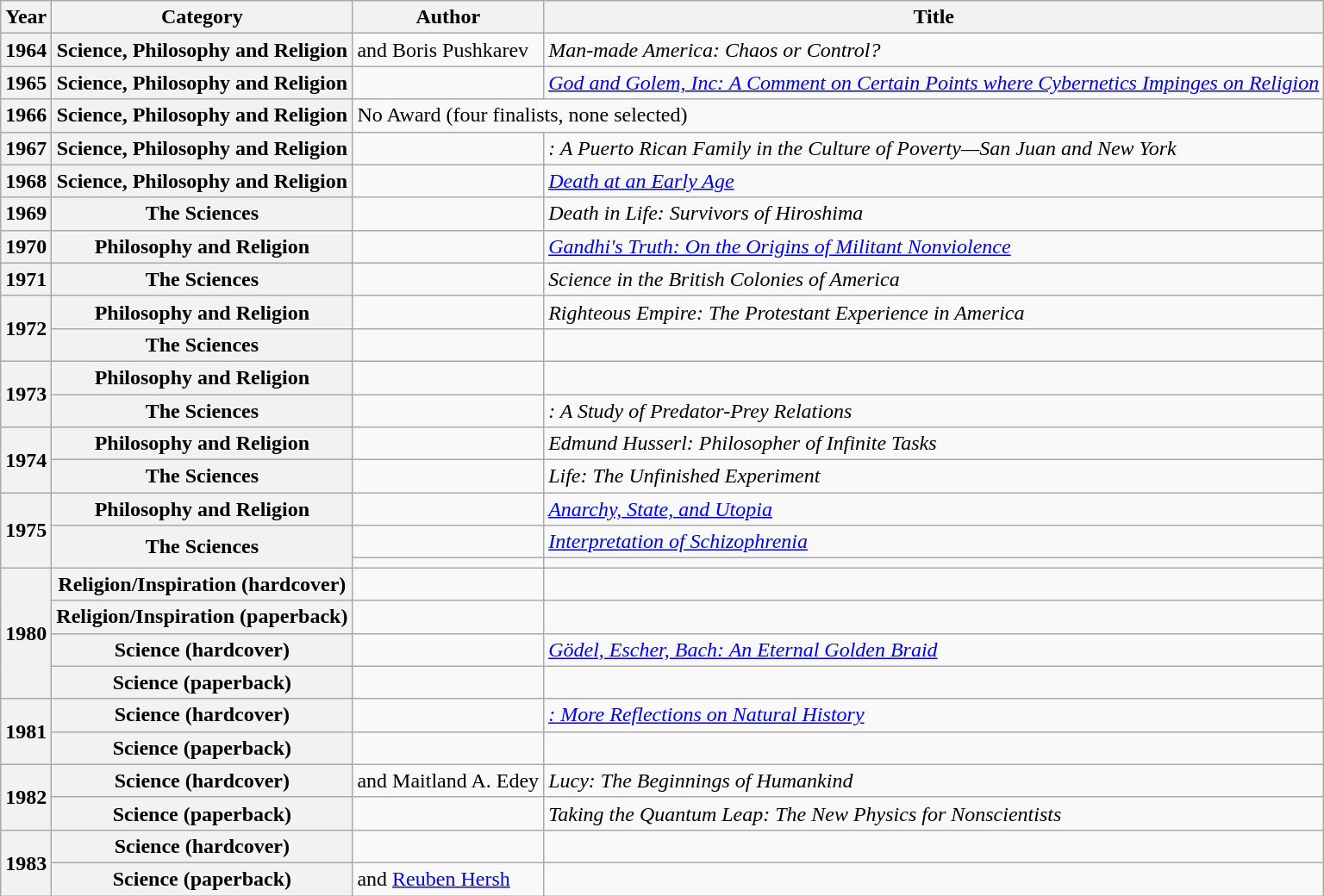<table class="wikitable sortable mw-collapsible">
<tr>
<th>Year</th>
<th>Category</th>
<th>Author</th>
<th>Title</th>
</tr>
<tr>
<th><strong>1964</strong></th>
<th>Science, Philosophy and Religion</th>
<td> and Boris Pushkarev</td>
<td><em>Man-made America: Chaos or Control?</em></td>
</tr>
<tr>
<th><strong>1965</strong></th>
<th>Science, Philosophy and Religion</th>
<td></td>
<td><em><a href='#'>God and Golem, Inc: A Comment on Certain Points where Cybernetics Impinges on Religion</a></em></td>
</tr>
<tr>
<th><strong>1966</strong></th>
<th>Science, Philosophy and Religion</th>
<td colspan="2">No Award (four finalists, none selected)</td>
</tr>
<tr>
<th><strong>1967</strong></th>
<th>Science, Philosophy and Religion</th>
<td></td>
<td><em>: A Puerto Rican Family in the Culture of Poverty—San Juan and New York</em></td>
</tr>
<tr>
<th><strong>1968</strong></th>
<th>Science, Philosophy and Religion</th>
<td></td>
<td><em><a href='#'>Death at an Early Age</a></em></td>
</tr>
<tr>
<th><strong>1969</strong></th>
<th>The Sciences</th>
<td></td>
<td><em>Death in Life: Survivors of Hiroshima</em></td>
</tr>
<tr>
<th>1970</th>
<th>Philosophy and Religion</th>
<td></td>
<td><em><a href='#'>Gandhi's Truth: On the Origins of Militant Nonviolence</a></em></td>
</tr>
<tr>
<th><strong>1971</strong></th>
<th>The Sciences</th>
<td></td>
<td><em>Science in the British Colonies of America</em></td>
</tr>
<tr>
<th rowspan="2"><strong>1972</strong></th>
<th>Philosophy and Religion</th>
<td></td>
<td><em>Righteous Empire: The Protestant Experience in America</em></td>
</tr>
<tr>
<th>The Sciences</th>
<td></td>
<td><em></em></td>
</tr>
<tr>
<th rowspan="2"><strong>1973</strong></th>
<th>Philosophy and Religion</th>
<td></td>
<td><em></em></td>
</tr>
<tr>
<th>The Sciences</th>
<td></td>
<td><em>: A Study of Predator-Prey Relations</em></td>
</tr>
<tr>
<th rowspan="2"><strong>1974</strong></th>
<th>Philosophy and Religion</th>
<td></td>
<td><em>Edmund Husserl: Philosopher of Infinite Tasks</em></td>
</tr>
<tr>
<th>The Sciences</th>
<td></td>
<td><em>Life: The Unfinished Experiment</em></td>
</tr>
<tr>
<th rowspan="3"><strong>1975</strong></th>
<th>Philosophy and Religion</th>
<td></td>
<td><em><a href='#'>Anarchy, State, and Utopia</a></em></td>
</tr>
<tr>
<th rowspan="2">The Sciences<strong></strong></th>
<td></td>
<td><em><a href='#'>Interpretation of Schizophrenia</a></em></td>
</tr>
<tr>
<td></td>
<td><em></em></td>
</tr>
<tr>
<th rowspan="4">1980</th>
<th>Religion/Inspiration (hardcover)</th>
<td></td>
<td><em></em></td>
</tr>
<tr>
<th>Religion/Inspiration (paperback)</th>
<td></td>
<td><em></em></td>
</tr>
<tr>
<th>Science (hardcover)</th>
<td></td>
<td><em><a href='#'>Gödel, Escher, Bach: An Eternal Golden Braid</a></em></td>
</tr>
<tr>
<th>Science (paperback)</th>
<td></td>
<td><em></em></td>
</tr>
<tr>
<th rowspan="2">1981</th>
<th>Science (hardcover)</th>
<td></td>
<td><em><a href='#'>: More Reflections on Natural History</a></em></td>
</tr>
<tr>
<th>Science (paperback)</th>
<td></td>
<td><em></em></td>
</tr>
<tr>
<th rowspan="2">1982</th>
<th>Science (hardcover)</th>
<td> and Maitland A. Edey</td>
<td><em>Lucy: The Beginnings of Humankind</em></td>
</tr>
<tr>
<th>Science (paperback)</th>
<td></td>
<td><em>Taking the Quantum Leap: The New Physics for Nonscientists</em></td>
</tr>
<tr>
<th rowspan="2">1983</th>
<th>Science (hardcover)</th>
<td></td>
<td><em></em></td>
</tr>
<tr>
<th>Science (paperback)</th>
<td> and <a href='#'>Reuben Hersh</a></td>
<td><em></em></td>
</tr>
</table>
